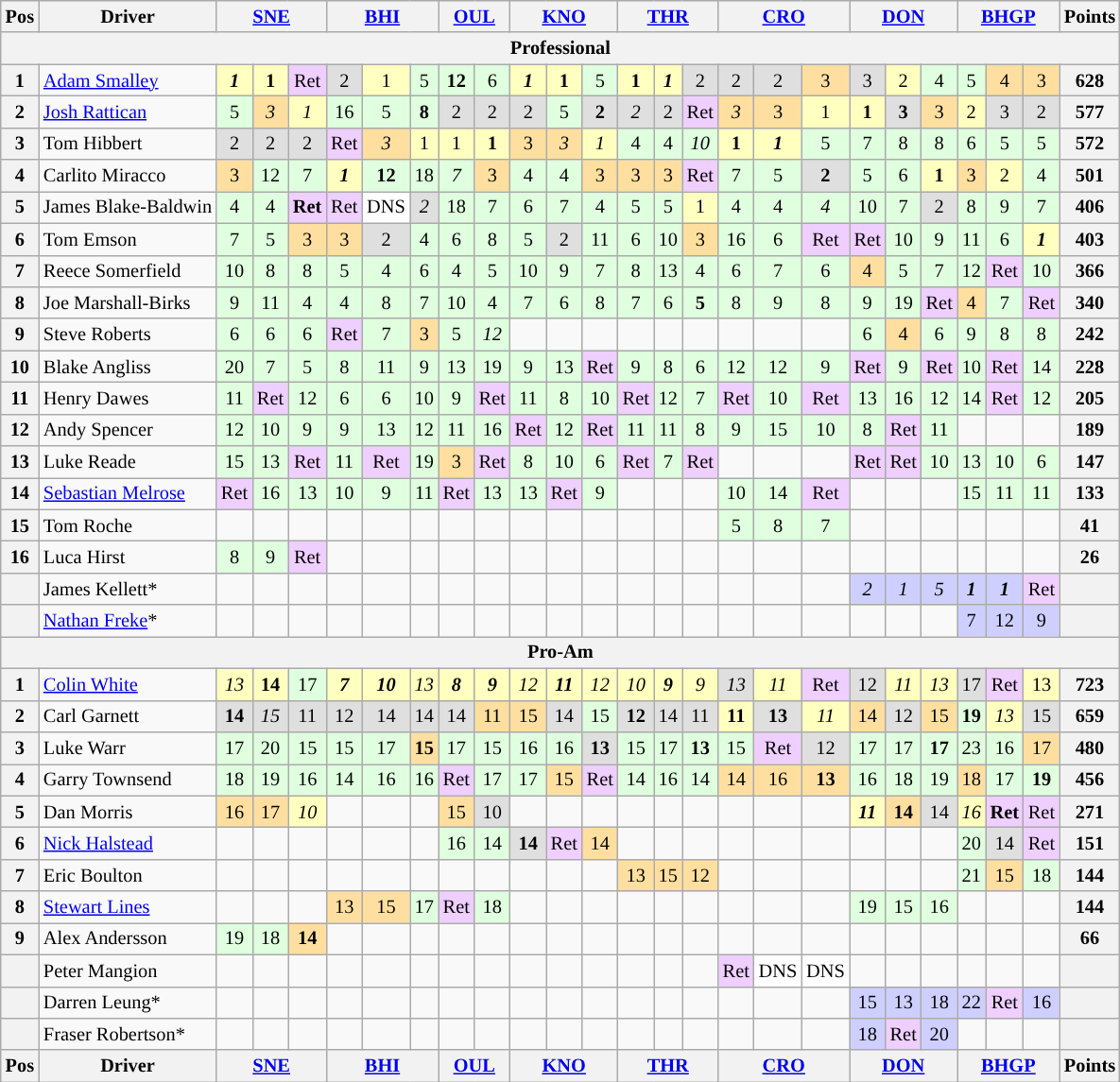<table class="wikitable" style="font-size: 85%; text-align: center;">
<tr valign="top">
<th valign="middle">Pos</th>
<th valign="middle">Driver</th>
<th colspan="3"><a href='#'>SNE</a></th>
<th colspan="3"><a href='#'>BHI</a></th>
<th colspan="2"><a href='#'>OUL</a></th>
<th colspan="3"><a href='#'>KNO</a></th>
<th colspan="3"><a href='#'>THR</a></th>
<th colspan="3"><a href='#'>CRO</a></th>
<th colspan="3"><a href='#'>DON</a></th>
<th colspan="3"><a href='#'>BHGP</a></th>
<th valign="middle">Points</th>
</tr>
<tr>
<th colspan=26>Professional</th>
</tr>
<tr>
<th>1</th>
<td align=left><a href='#'>Adam Smalley</a></td>
<td style="background:#ffffbf;"><strong><em>1</em></strong></td>
<td style="background:#ffffbf;"><strong>1</strong></td>
<td style="background:#efcfff;”">Ret</td>
<td style="background:#dfdfdf;">2</td>
<td style="background:#ffffbf;">1</td>
<td style="background:#dfffdf;">5</td>
<td style="background:#dfffdf;"><strong>12</strong></td>
<td style="background:#dfffdf;">6</td>
<td style="background:#ffffbf;"><strong><em>1</em></strong></td>
<td style="background:#ffffbf;"><strong>1</strong></td>
<td style="background:#dfffdf;">5</td>
<td style="background:#ffffbf;"><strong>1</strong></td>
<td style="background:#ffffbf;"><strong><em>1</em></strong></td>
<td style="background:#dfdfdf;">2</td>
<td style="background:#dfdfdf;">2</td>
<td style="background:#dfdfdf;">2</td>
<td style="background:#ffdf9f;">3</td>
<td style="background:#dfdfdf;">3</td>
<td style="background:#ffffbf;">2</td>
<td style="background:#dfffdf;">4</td>
<td style="background:#dfffdf;">5</td>
<td style="background:#ffdf9f;">4</td>
<td style="background:#ffdf9f;">3</td>
<th>628</th>
</tr>
<tr>
<th>2</th>
<td align=left><a href='#'>Josh Rattican</a></td>
<td style="background:#dfffdf;">5</td>
<td style="background:#ffdf9f;"><em>3</em></td>
<td style="background:#ffffbf;"><em>1</em></td>
<td style="background:#dfffdf;">16</td>
<td style="background:#dfffdf;">5</td>
<td style="background:#dfffdf;"><strong>8</strong></td>
<td style="background:#dfdfdf;">2</td>
<td style="background:#dfdfdf;">2</td>
<td style="background:#dfdfdf;">2</td>
<td style="background:#dfffdf;">5</td>
<td style="background:#dfdfdf;"><strong>2</strong></td>
<td style="background:#dfdfdf;"><em>2</em></td>
<td style="background:#dfdfdf;">2</td>
<td style="background:#efcfff;”">Ret</td>
<td style="background:#ffdf9f;"><em>3</em></td>
<td style="background:#ffdf9f;">3</td>
<td style="background:#ffffbf;">1</td>
<td style="background:#ffffbf;"><strong>1</strong></td>
<td style="background:#dfdfdf;"><strong>3</strong></td>
<td style="background:#ffdf9f;">3</td>
<td style="background:#ffffbf;">2</td>
<td style="background:#dfdfdf;">3</td>
<td style="background:#dfdfdf;">2</td>
<th>577</th>
</tr>
<tr>
<th>3</th>
<td align=left>Tom Hibbert</td>
<td style="background:#dfdfdf;">2</td>
<td style="background:#dfdfdf;">2</td>
<td style="background:#dfdfdf;">2</td>
<td style="background:#efcfff;”">Ret</td>
<td style="background:#ffdf9f;"><em>3</em></td>
<td style="background:#ffffbf;">1</td>
<td style="background:#ffffbf;">1</td>
<td style="background:#ffffbf;"><strong>1</strong></td>
<td style="background:#ffdf9f;">3</td>
<td style="background:#ffdf9f;"><em>3</em></td>
<td style="background:#ffffbf;"><em>1</em></td>
<td style="background:#dfffdf;">4</td>
<td style="background:#dfffdf;">4</td>
<td style="background:#dfffdf;"><em>10</em></td>
<td style="background:#ffffbf;"><strong>1</strong></td>
<td style="background:#ffffbf;"><strong><em>1</em></strong></td>
<td style="background:#dfffdf;">5</td>
<td style="background:#dfffdf;">7</td>
<td style="background:#dfffdf;">8</td>
<td style="background:#dfffdf;">8</td>
<td style="background:#dfffdf;">6</td>
<td style="background:#dfffdf;">5</td>
<td style="background:#dfffdf;">5</td>
<th>572</th>
</tr>
<tr>
<th>4</th>
<td align=left>Carlito Miracco</td>
<td style="background:#ffdf9f;">3</td>
<td style="background:#dfffdf;">12</td>
<td style="background:#dfffdf;">7</td>
<td style="background:#ffffbf;"><strong><em>1</em></strong></td>
<td style="background:#dfffdf;"><strong>12</strong></td>
<td style="background:#dfffdf;">18</td>
<td style="background:#dfffdf;"><em>7</em></td>
<td style="background:#ffdf9f;">3</td>
<td style="background:#dfffdf;">4</td>
<td style="background:#dfffdf;">4</td>
<td style="background:#ffdf9f;">3</td>
<td style="background:#ffdf9f;">3</td>
<td style="background:#ffdf9f;">3</td>
<td style="background:#efcfff;”">Ret</td>
<td style="background:#dfffdf;">7</td>
<td style="background:#dfffdf;">5</td>
<td style="background:#dfdfdf;"><strong>2</strong></td>
<td style="background:#dfffdf;">5</td>
<td style="background:#dfffdf;">6</td>
<td style="background:#ffffbf;"><strong>1</strong></td>
<td style="background:#ffdf9f;">3</td>
<td style="background:#ffffbf;">2</td>
<td style="background:#dfffdf;">4</td>
<th>501</th>
</tr>
<tr>
<th>5</th>
<td align=left nowrap>James Blake-Baldwin</td>
<td style="background:#dfffdf;">4</td>
<td style="background:#dfffdf;">4</td>
<td style="background:#efcfff;”"><strong>Ret</strong></td>
<td style="background:#efcfff;”">Ret</td>
<td style="background:#ffffff;">DNS</td>
<td style="background:#dfdfdf;"><em>2</em></td>
<td style="background:#dfffdf;">18</td>
<td style="background:#dfffdf;">7</td>
<td style="background:#dfffdf;">6</td>
<td style="background:#dfffdf;">7</td>
<td style="background:#dfffdf;">4</td>
<td style="background:#dfffdf;">5</td>
<td style="background:#dfffdf;">5</td>
<td style="background:#ffffbf;">1</td>
<td style="background:#dfffdf;">4</td>
<td style="background:#dfffdf;">4</td>
<td style="background:#dfffdf;"><em>4</em></td>
<td style="background:#dfffdf;">10</td>
<td style="background:#dfffdf;">7</td>
<td style="background:#dfdfdf;">2</td>
<td style="background:#dfffdf;">8</td>
<td style="background:#dfffdf;">9</td>
<td style="background:#dfffdf;">7</td>
<th>406</th>
</tr>
<tr>
<th>6</th>
<td align=left>Tom Emson</td>
<td style="background:#dfffdf;">7</td>
<td style="background:#dfffdf;">5</td>
<td style="background:#ffdf9f;">3</td>
<td style="background:#ffdf9f;">3</td>
<td style="background:#dfdfdf;">2</td>
<td style="background:#dfffdf;">4</td>
<td style="background:#dfffdf;">6</td>
<td style="background:#dfffdf;">8</td>
<td style="background:#dfffdf;">5</td>
<td style="background:#dfdfdf;">2</td>
<td style="background:#dfffdf;">11</td>
<td style="background:#dfffdf;">6</td>
<td style="background:#dfffdf;">10</td>
<td style="background:#ffdf9f;">3</td>
<td style="background:#dfffdf;">16</td>
<td style="background:#dfffdf;">6</td>
<td style="background:#efcfff;”">Ret</td>
<td style="background:#efcfff;”">Ret</td>
<td style="background:#dfffdf;">10</td>
<td style="background:#dfffdf;">9</td>
<td style="background:#dfffdf;">11</td>
<td style="background:#dfffdf;">6</td>
<td style="background:#ffffbf;"><strong><em>1</em></strong></td>
<th>403</th>
</tr>
<tr>
<th>7</th>
<td align=left>Reece Somerfield</td>
<td style="background:#dfffdf;">10</td>
<td style="background:#dfffdf;">8</td>
<td style="background:#dfffdf;">8</td>
<td style="background:#dfffdf;">5</td>
<td style="background:#dfffdf;">4</td>
<td style="background:#dfffdf;">6</td>
<td style="background:#dfffdf;">4</td>
<td style="background:#dfffdf;">5</td>
<td style="background:#dfffdf;">10</td>
<td style="background:#dfffdf;">9</td>
<td style="background:#dfffdf;">7</td>
<td style="background:#dfffdf;">8</td>
<td style="background:#dfffdf;">13</td>
<td style="background:#dfffdf;">4</td>
<td style="background:#dfffdf;">6</td>
<td style="background:#dfffdf;">7</td>
<td style="background:#dfffdf;">6</td>
<td style="background:#ffdf9f;">4</td>
<td style="background:#dfffdf;">5</td>
<td style="background:#dfffdf;">7</td>
<td style="background:#dfffdf;">12</td>
<td style="background:#efcfff;”">Ret</td>
<td style="background:#dfffdf;">10</td>
<th>366</th>
</tr>
<tr>
<th>8</th>
<td align=left>Joe Marshall-Birks</td>
<td style="background:#dfffdf;">9</td>
<td style="background:#dfffdf;">11</td>
<td style="background:#dfffdf;">4</td>
<td style="background:#dfffdf;">4</td>
<td style="background:#dfffdf;">8</td>
<td style="background:#dfffdf;">7</td>
<td style="background:#dfffdf;">10</td>
<td style="background:#dfffdf;">4</td>
<td style="background:#dfffdf;">7</td>
<td style="background:#dfffdf;">6</td>
<td style="background:#dfffdf;">8</td>
<td style="background:#dfffdf;">7</td>
<td style="background:#dfffdf;">6</td>
<td style="background:#dfffdf;"><strong>5</strong></td>
<td style="background:#dfffdf;">8</td>
<td style="background:#dfffdf;">9</td>
<td style="background:#dfffdf;">8</td>
<td style="background:#dfffdf;">9</td>
<td style="background:#dfffdf;">19</td>
<td style="background:#efcfff;”">Ret</td>
<td style="background:#ffdf9f;">4</td>
<td style="background:#dfffdf;">7</td>
<td style="background:#efcfff;”">Ret</td>
<th>340</th>
</tr>
<tr>
<th>9</th>
<td align=left>Steve Roberts</td>
<td style="background:#dfffdf;">6</td>
<td style="background:#dfffdf;">6</td>
<td style="background:#dfffdf;">6</td>
<td style="background:#efcfff;”">Ret</td>
<td style="background:#dfffdf;">7</td>
<td style="background:#ffdf9f;">3</td>
<td style="background:#dfffdf;">5</td>
<td style="background:#dfffdf;"><em>12</em></td>
<td></td>
<td></td>
<td></td>
<td></td>
<td></td>
<td></td>
<td></td>
<td></td>
<td></td>
<td style="background:#dfffdf;">6</td>
<td style="background:#ffdf9f;">4</td>
<td style="background:#dfffdf;">6</td>
<td style="background:#dfffdf;">9</td>
<td style="background:#dfffdf;">8</td>
<td style="background:#dfffdf;">8</td>
<th>242</th>
</tr>
<tr>
<th>10</th>
<td align=left>Blake Angliss</td>
<td style="background:#dfffdf;">20</td>
<td style="background:#dfffdf;">7</td>
<td style="background:#dfffdf;">5</td>
<td style="background:#dfffdf;">8</td>
<td style="background:#dfffdf;">11</td>
<td style="background:#dfffdf;">9</td>
<td style="background:#dfffdf;">13</td>
<td style="background:#dfffdf;">19</td>
<td style="background:#dfffdf;">9</td>
<td style="background:#dfffdf;">13</td>
<td style="background:#efcfff;”">Ret</td>
<td style="background:#dfffdf;">9</td>
<td style="background:#dfffdf;">8</td>
<td style="background:#dfffdf;">6</td>
<td style="background:#dfffdf;">12</td>
<td style="background:#dfffdf;">12</td>
<td style="background:#dfffdf;">9</td>
<td style="background:#efcfff;”">Ret</td>
<td style="background:#dfffdf;">9</td>
<td style="background:#efcfff;”">Ret</td>
<td style="background:#dfffdf;">10</td>
<td style="background:#efcfff;”">Ret</td>
<td style="background:#dfffdf;">14</td>
<th>228</th>
</tr>
<tr>
<th>11</th>
<td align=left>Henry Dawes</td>
<td style="background:#dfffdf;">11</td>
<td style="background:#efcfff;”">Ret</td>
<td style="background:#dfffdf;">12</td>
<td style="background:#dfffdf;">6</td>
<td style="background:#dfffdf;">6</td>
<td style="background:#dfffdf;">10</td>
<td style="background:#dfffdf;">9</td>
<td style="background:#efcfff;”">Ret</td>
<td style="background:#dfffdf;">11</td>
<td style="background:#dfffdf;">8</td>
<td style="background:#dfffdf;">10</td>
<td style="background:#efcfff;”">Ret</td>
<td style="background:#dfffdf;">12</td>
<td style="background:#dfffdf;">7</td>
<td style="background:#efcfff;”">Ret</td>
<td style="background:#dfffdf;">10</td>
<td style="background:#efcfff;”">Ret</td>
<td style="background:#dfffdf;">13</td>
<td style="background:#dfffdf;">16</td>
<td style="background:#dfffdf;">12</td>
<td style="background:#dfffdf;">14</td>
<td style="background:#efcfff;”">Ret</td>
<td style="background:#dfffdf;">12</td>
<th>205</th>
</tr>
<tr>
<th>12</th>
<td align=left>Andy Spencer</td>
<td style="background:#dfffdf;">12</td>
<td style="background:#dfffdf;">10</td>
<td style="background:#dfffdf;">9</td>
<td style="background:#dfffdf;">9</td>
<td style="background:#dfffdf;">13</td>
<td style="background:#dfffdf;">12</td>
<td style="background:#dfffdf;">11</td>
<td style="background:#dfffdf;">16</td>
<td style="background:#efcfff;”">Ret</td>
<td style="background:#dfffdf;">12</td>
<td style="background:#efcfff;”">Ret</td>
<td style="background:#dfffdf;">11</td>
<td style="background:#dfffdf;">11</td>
<td style="background:#dfffdf;">8</td>
<td style="background:#dfffdf;">9</td>
<td style="background:#dfffdf;">15</td>
<td style="background:#dfffdf;">10</td>
<td style="background:#dfffdf;">8</td>
<td style="background:#efcfff;”">Ret</td>
<td style="background:#dfffdf;">11</td>
<td></td>
<td></td>
<td></td>
<th>189</th>
</tr>
<tr>
<th>13</th>
<td align=left>Luke Reade</td>
<td style="background:#dfffdf;">15</td>
<td style="background:#dfffdf;">13</td>
<td style="background:#efcfff;”">Ret</td>
<td style="background:#dfffdf;">11</td>
<td style="background:#efcfff;”">Ret</td>
<td style="background:#dfffdf;">19</td>
<td style="background:#ffdf9f;">3</td>
<td style="background:#efcfff;”">Ret</td>
<td style="background:#dfffdf;">8</td>
<td style="background:#dfffdf;">10</td>
<td style="background:#dfffdf;">6</td>
<td style="background:#efcfff;”">Ret</td>
<td style="background:#dfffdf;">7</td>
<td style="background:#efcfff;”">Ret</td>
<td></td>
<td></td>
<td></td>
<td style="background:#efcfff;”">Ret</td>
<td style="background:#efcfff;”">Ret</td>
<td style="background:#dfffdf;">10</td>
<td style="background:#dfffdf;">13</td>
<td style="background:#dfffdf;">10</td>
<td style="background:#dfffdf;">6</td>
<th>147</th>
</tr>
<tr>
<th>14</th>
<td align=left><a href='#'>Sebastian Melrose</a></td>
<td style="background:#efcfff;”">Ret</td>
<td style="background:#dfffdf;">16</td>
<td style="background:#dfffdf;">13</td>
<td style="background:#dfffdf;">10</td>
<td style="background:#dfffdf;">9</td>
<td style="background:#dfffdf;">11</td>
<td style="background:#efcfff;”">Ret</td>
<td style="background:#dfffdf;">13</td>
<td style="background:#dfffdf;">13</td>
<td style="background:#efcfff;”">Ret</td>
<td style="background:#dfffdf;">9</td>
<td></td>
<td></td>
<td></td>
<td style="background:#dfffdf;">10</td>
<td style="background:#dfffdf;">14</td>
<td style="background:#efcfff;”">Ret</td>
<td></td>
<td></td>
<td></td>
<td style="background:#dfffdf;">15</td>
<td style="background:#dfffdf;">11</td>
<td style="background:#dfffdf;">11</td>
<th>133</th>
</tr>
<tr>
<th>15</th>
<td align=left>Tom Roche</td>
<td></td>
<td></td>
<td></td>
<td></td>
<td></td>
<td></td>
<td></td>
<td></td>
<td></td>
<td></td>
<td></td>
<td></td>
<td></td>
<td></td>
<td style="background:#dfffdf;">5</td>
<td style="background:#dfffdf;">8</td>
<td style="background:#dfffdf;">7</td>
<td></td>
<td></td>
<td></td>
<td></td>
<td></td>
<td></td>
<th>41</th>
</tr>
<tr>
<th>16</th>
<td align=left>Luca Hirst</td>
<td style="background:#dfffdf;">8</td>
<td style="background:#dfffdf;">9</td>
<td style="background:#efcfff;”">Ret</td>
<td></td>
<td></td>
<td></td>
<td></td>
<td></td>
<td></td>
<td></td>
<td></td>
<td></td>
<td></td>
<td></td>
<td></td>
<td></td>
<td></td>
<td></td>
<td></td>
<td></td>
<td></td>
<td></td>
<td></td>
<th>26</th>
</tr>
<tr>
<th></th>
<td align=left>James Kellett*</td>
<td></td>
<td></td>
<td></td>
<td></td>
<td></td>
<td></td>
<td></td>
<td></td>
<td></td>
<td></td>
<td></td>
<td></td>
<td></td>
<td></td>
<td></td>
<td></td>
<td></td>
<td style="background:#cfcfff;”"><em>2</em></td>
<td style="background:#cfcfff;”"><em>1</em></td>
<td style="background:#cfcfff;”"><em>5</em></td>
<td style="background:#cfcfff;”"><strong><em>1</em></strong></td>
<td style="background:#cfcfff;”"><strong><em>1</em></strong></td>
<td style="background:#efcfff;”">Ret</td>
<th></th>
</tr>
<tr>
<th></th>
<td align=left><a href='#'>Nathan Freke</a>*</td>
<td></td>
<td></td>
<td></td>
<td></td>
<td></td>
<td></td>
<td></td>
<td></td>
<td></td>
<td></td>
<td></td>
<td></td>
<td></td>
<td></td>
<td></td>
<td></td>
<td></td>
<td></td>
<td></td>
<td></td>
<td style="background:#cfcfff;”">7</td>
<td style="background:#cfcfff;”">12</td>
<td style="background:#cfcfff;”">9</td>
<th></th>
</tr>
<tr>
<th colspan=26>Pro-Am</th>
</tr>
<tr>
<th>1</th>
<td align=left><a href='#'>Colin White</a></td>
<td style="background:#ffffbf;"><em>13</em></td>
<td style="background:#ffffbf;"><strong>14</strong></td>
<td style="background:#dfffdf;">17</td>
<td style="background:#ffffbf;"><strong><em>7</em></strong></td>
<td style="background:#ffffbf;"><strong><em>10</em></strong></td>
<td style="background:#ffffbf;"><em>13</em></td>
<td style="background:#ffffbf;"><strong><em>8</em></strong></td>
<td style="background:#ffffbf;"><strong><em>9</em></strong></td>
<td style="background:#ffffbf;"><em>12</em></td>
<td style="background:#ffffbf;"><strong><em>11</em></strong></td>
<td style="background:#ffffbf;"><em>12</em></td>
<td style="background:#ffffbf;"><em>10</em></td>
<td style="background:#ffffbf;"><strong><em>9</em></strong></td>
<td style="background:#ffffbf;"><em>9</em></td>
<td style="background:#dfdfdf;"><em>13</em></td>
<td style="background:#ffffbf;"><em>11</em></td>
<td style="background:#efcfff;”">Ret</td>
<td style="background:#dfdfdf;">12</td>
<td style="background:#ffffbf;"><em>11</em></td>
<td style="background:#ffffbf;"><em>13</em></td>
<td style="background:#dfdfdf;">17</td>
<td style="background:#efcfff;”">Ret</td>
<td style="background:#ffffbf;">13</td>
<th>723</th>
</tr>
<tr>
<th>2</th>
<td align=left>Carl Garnett</td>
<td style="background:#dfdfdf;"><strong>14</strong></td>
<td style="background:#dfdfdf;"><em>15</em></td>
<td style="background:#dfdfdf;">11</td>
<td style="background:#dfdfdf;">12</td>
<td style="background:#dfdfdf;">14</td>
<td style="background:#dfdfdf;">14</td>
<td style="background:#dfdfdf;">14</td>
<td style="background:#ffdf9f;">11</td>
<td style="background:#ffdf9f;">15</td>
<td style="background:#dfdfdf;">14</td>
<td style="background:#dfffdf;">15</td>
<td style="background:#dfdfdf;"><strong>12</strong></td>
<td style="background:#dfdfdf;">14</td>
<td style="background:#dfdfdf;">11</td>
<td style="background:#ffffbf;"><strong>11</strong></td>
<td style="background:#dfdfdf;"><strong>13</strong></td>
<td style="background:#ffffbf;"><em>11</em></td>
<td style="background:#ffdf9f;">14</td>
<td style="background:#dfdfdf;">12</td>
<td style="background:#ffdf9f;">15</td>
<td style="background:#dfffdf;"><strong>19</strong></td>
<td style="background:#ffffbf;"><em>13</em></td>
<td style="background:#dfdfdf;">15</td>
<th>659</th>
</tr>
<tr>
<th>3</th>
<td align=left>Luke Warr</td>
<td style="background:#dfffdf;">17</td>
<td style="background:#dfffdf;">20</td>
<td style="background:#dfffdf;">15</td>
<td style="background:#dfffdf;">15</td>
<td style="background:#dfffdf;">17</td>
<td style="background:#ffdf9f;"><strong>15</strong></td>
<td style="background:#dfffdf;">17</td>
<td style="background:#dfffdf;">15</td>
<td style="background:#dfffdf;">16</td>
<td style="background:#dfffdf;">16</td>
<td style="background:#dfdfdf;"><strong>13</strong></td>
<td style="background:#dfffdf;">15</td>
<td style="background:#dfffdf;">17</td>
<td style="background:#dfffdf;"><strong>13</strong></td>
<td style="background:#dfffdf;">15</td>
<td style="background:#efcfff;”">Ret</td>
<td style="background:#dfdfdf;">12</td>
<td style="background:#dfffdf;">17</td>
<td style="background:#dfffdf;">17</td>
<td style="background:#dfffdf;"><strong>17</strong></td>
<td style="background:#dfffdf;">23</td>
<td style="background:#dfffdf;">16</td>
<td style="background:#ffdf9f;">17</td>
<th>480</th>
</tr>
<tr>
<th>4</th>
<td align=left>Garry Townsend</td>
<td style="background:#dfffdf;">18</td>
<td style="background:#dfffdf;">19</td>
<td style="background:#dfffdf;">16</td>
<td style="background:#dfffdf;">14</td>
<td style="background:#dfffdf;">16</td>
<td style="background:#dfffdf;">16</td>
<td style="background:#efcfff;”">Ret</td>
<td style="background:#dfffdf;">17</td>
<td style="background:#dfffdf;">17</td>
<td style="background:#ffdf9f;">15</td>
<td style="background:#efcfff;”">Ret</td>
<td style="background:#dfffdf;">14</td>
<td style="background:#dfffdf;">16</td>
<td style="background:#dfffdf;">14</td>
<td style="background:#ffdf9f;">14</td>
<td style="background:#ffdf9f;">16</td>
<td style="background:#ffdf9f;"><strong>13</strong></td>
<td style="background:#dfffdf;">16</td>
<td style="background:#dfffdf;">18</td>
<td style="background:#dfffdf;">19</td>
<td style="background:#ffdf9f;">18</td>
<td style="background:#dfffdf;">17</td>
<td style="background:#dfffdf;"><strong>19</strong></td>
<th>456</th>
</tr>
<tr>
<th>5</th>
<td align=left>Dan Morris</td>
<td style="background:#ffdf9f;">16</td>
<td style="background:#ffdf9f;">17</td>
<td style="background:#ffffbf;"><em>10</em></td>
<td></td>
<td></td>
<td></td>
<td style="background:#ffdf9f;">15</td>
<td style="background:#dfdfdf;">10</td>
<td></td>
<td></td>
<td></td>
<td></td>
<td></td>
<td></td>
<td></td>
<td></td>
<td></td>
<td style="background:#ffffbf;"><strong><em>11</em></strong></td>
<td style="background:#ffdf9f;"><strong>14</strong></td>
<td style="background:#dfdfdf;">14</td>
<td style="background:#ffffbf;"><em>16</em></td>
<td style="background:#efcfff;”"><strong>Ret</strong></td>
<td style="background:#efcfff;”">Ret</td>
<th>271</th>
</tr>
<tr>
<th>6</th>
<td align=left><a href='#'>Nick Halstead</a></td>
<td></td>
<td></td>
<td></td>
<td></td>
<td></td>
<td></td>
<td style="background:#dfffdf;">16</td>
<td style="background:#dfffdf;">14</td>
<td style="background:#dfdfdf;"><strong>14</strong></td>
<td style="background:#efcfff;”">Ret</td>
<td style="background:#ffdf9f;">14</td>
<td></td>
<td></td>
<td></td>
<td></td>
<td></td>
<td></td>
<td></td>
<td></td>
<td></td>
<td style="background:#dfffdf;">20</td>
<td style="background:#dfdfdf;">14</td>
<td style="background:#efcfff;”">Ret</td>
<th>151</th>
</tr>
<tr>
<th>7</th>
<td align=left>Eric Boulton</td>
<td></td>
<td></td>
<td></td>
<td></td>
<td></td>
<td></td>
<td></td>
<td></td>
<td></td>
<td></td>
<td></td>
<td style="background:#ffdf9f;">13</td>
<td style="background:#ffdf9f;">15</td>
<td style="background:#ffdf9f;">12</td>
<td></td>
<td></td>
<td></td>
<td></td>
<td></td>
<td></td>
<td style="background:#dfffdf;">21</td>
<td style="background:#ffdf9f;">15</td>
<td style="background:#dfffdf;">18</td>
<th>144</th>
</tr>
<tr>
<th>8</th>
<td align=left><a href='#'>Stewart Lines</a></td>
<td></td>
<td></td>
<td></td>
<td style="background:#ffdf9f;">13</td>
<td style="background:#ffdf9f;">15</td>
<td style="background:#dfffdf;">17</td>
<td style="background:#efcfff;”">Ret</td>
<td style="background:#dfffdf;">18</td>
<td></td>
<td></td>
<td></td>
<td></td>
<td></td>
<td></td>
<td></td>
<td></td>
<td></td>
<td style="background:#dfffdf;">19</td>
<td style="background:#dfffdf;">15</td>
<td style="background:#dfffdf;">16</td>
<td></td>
<td></td>
<td></td>
<th>144</th>
</tr>
<tr>
<th>9</th>
<td align=left>Alex Andersson</td>
<td style="background:#dfffdf;">19</td>
<td style="background:#dfffdf;">18</td>
<td style="background:#ffdf9f;"><strong>14</strong></td>
<td></td>
<td></td>
<td></td>
<td></td>
<td></td>
<td></td>
<td></td>
<td></td>
<td></td>
<td></td>
<td></td>
<td></td>
<td></td>
<td></td>
<td></td>
<td></td>
<td></td>
<td></td>
<td></td>
<td></td>
<th>66</th>
</tr>
<tr>
<th></th>
<td align=left>Peter Mangion</td>
<td></td>
<td></td>
<td></td>
<td></td>
<td></td>
<td></td>
<td></td>
<td></td>
<td></td>
<td></td>
<td></td>
<td></td>
<td></td>
<td></td>
<td style="background:#efcfff;”">Ret</td>
<td style="background:#ffffff;”">DNS</td>
<td style="background:#ffffff;”">DNS</td>
<td></td>
<td></td>
<td></td>
<td></td>
<td></td>
<td></td>
<th></th>
</tr>
<tr>
<th></th>
<td align=left>Darren Leung*</td>
<td></td>
<td></td>
<td></td>
<td></td>
<td></td>
<td></td>
<td></td>
<td></td>
<td></td>
<td></td>
<td></td>
<td></td>
<td></td>
<td></td>
<td></td>
<td></td>
<td></td>
<td style="background:#cfcfff;”">15</td>
<td style="background:#cfcfff;”">13</td>
<td style="background:#cfcfff;”">18</td>
<td style="background:#cfcfff;”">22</td>
<td style="background:#efcfff;”">Ret</td>
<td style="background:#cfcfff;”">16</td>
<th></th>
</tr>
<tr>
<th></th>
<td align=left>Fraser Robertson*</td>
<td></td>
<td></td>
<td></td>
<td></td>
<td></td>
<td></td>
<td></td>
<td></td>
<td></td>
<td></td>
<td></td>
<td></td>
<td></td>
<td></td>
<td></td>
<td></td>
<td></td>
<td style="background:#cfcfff;”">18</td>
<td style="background:#efcfff;”">Ret</td>
<td style="background:#cfcfff;”">20</td>
<td></td>
<td></td>
<td></td>
<th></th>
</tr>
<tr>
<th valign="middle">Pos</th>
<th valign="middle">Driver</th>
<th colspan="3"><a href='#'>SNE</a></th>
<th colspan="3"><a href='#'>BHI</a></th>
<th colspan="2"><a href='#'>OUL</a></th>
<th colspan="3"><a href='#'>KNO</a></th>
<th colspan="3"><a href='#'>THR</a></th>
<th colspan="3"><a href='#'>CRO</a></th>
<th colspan="3"><a href='#'>DON</a></th>
<th colspan="3"><a href='#'>BHGP</a></th>
<th valign="middle">Points</th>
</tr>
</table>
